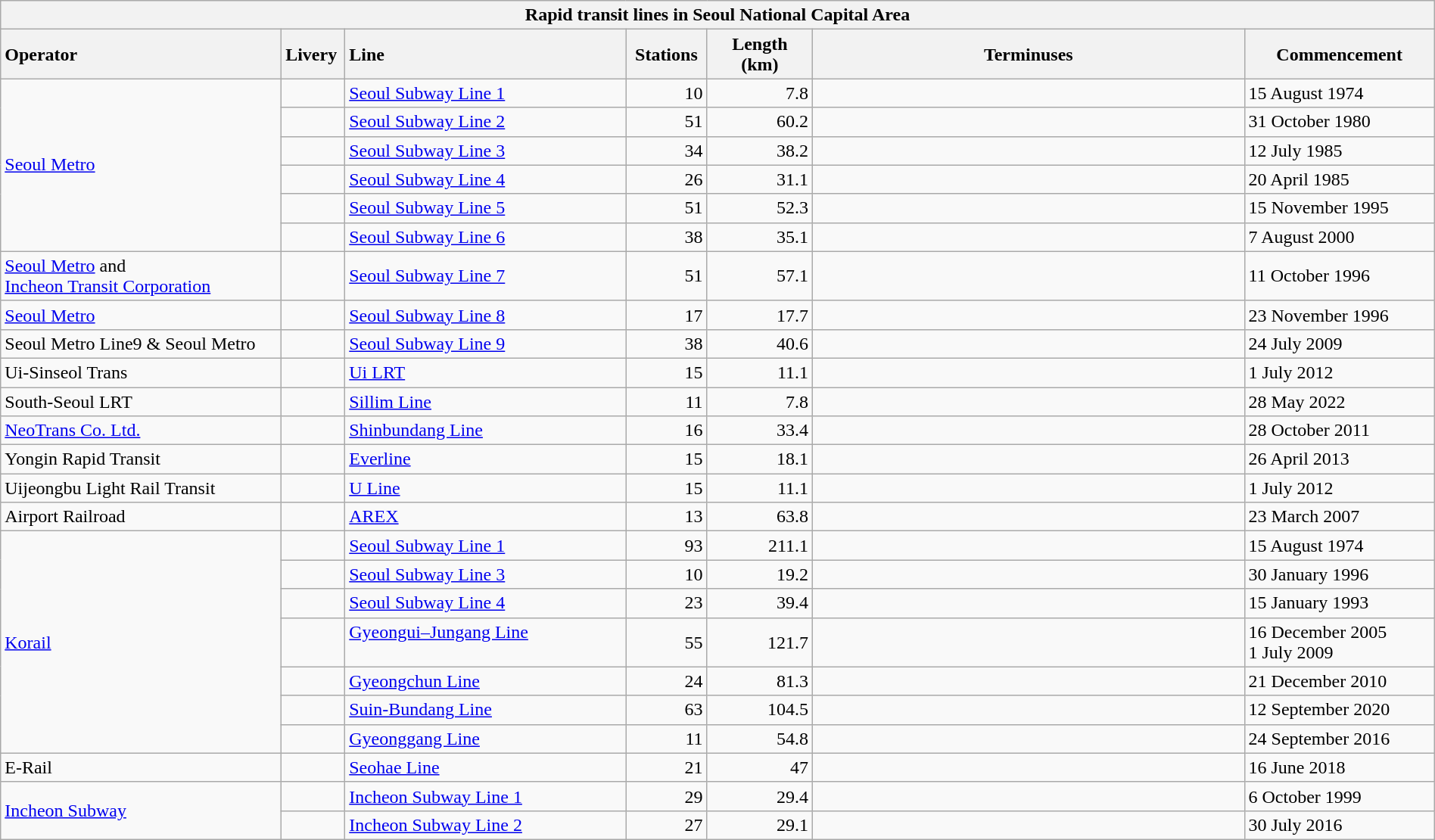<table class="wikitable sortable collapsible" style="width:100%">
<tr>
<th colspan=7>Rapid transit lines in Seoul National Capital Area</th>
</tr>
<tr>
<th style="text-align:left" scope="col" width="225">Operator</th>
<th style="text-align:left" scope="col" width="43">Livery</th>
<th style="text-align:left" scope="col" width="225">Line</th>
<th scope="col" width="60">Stations</th>
<th scope="col" width="80">Length (km)</th>
<th scope="col" width="350">Terminuses</th>
<th scope="col" width="150">Commencement</th>
</tr>
<tr>
<td rowspan=6 style="text-align:left"><a href='#'>Seoul Metro</a></td>
<td></td>
<td><a href='#'>Seoul Subway Line 1</a></td>
<td style="text-align:right">10</td>
<td style="text-align:right">7.8</td>
<td style="text-align:left"></td>
<td style="text-align:left">15 August 1974</td>
</tr>
<tr>
<td></td>
<td><a href='#'>Seoul Subway Line 2</a></td>
<td style="text-align:right">51</td>
<td style="text-align:right">60.2</td>
<td style="text-align:left"></td>
<td style="text-align:left">31 October 1980</td>
</tr>
<tr>
<td></td>
<td><a href='#'>Seoul Subway Line 3</a></td>
<td style="text-align:right">34</td>
<td style="text-align:right">38.2</td>
<td style="text-align:left"></td>
<td style="text-align:left">12 July 1985</td>
</tr>
<tr>
<td></td>
<td><a href='#'>Seoul Subway Line 4</a></td>
<td style="text-align:right">26</td>
<td style="text-align:right">31.1</td>
<td style="text-align:left"></td>
<td style="text-align:left">20 April 1985</td>
</tr>
<tr>
<td></td>
<td><a href='#'>Seoul Subway Line 5</a></td>
<td style="text-align:right">51</td>
<td style="text-align:right">52.3</td>
<td style="text-align:left"></td>
<td style="text-align:left">15 November 1995</td>
</tr>
<tr>
<td></td>
<td><a href='#'>Seoul Subway Line 6</a></td>
<td style="text-align:right">38</td>
<td style="text-align:right">35.1</td>
<td style="text-align:left"></td>
<td style="text-align:left">7 August 2000</td>
</tr>
<tr>
<td style="text-align:left"><a href='#'>Seoul Metro</a> and<br><a href='#'>Incheon Transit Corporation</a></td>
<td></td>
<td><a href='#'>Seoul Subway Line 7</a></td>
<td style="text-align:right">51</td>
<td style="text-align:right">57.1</td>
<td style="text-align:left"></td>
<td style="text-align:left">11 October 1996</td>
</tr>
<tr>
<td style="text-align:left"><a href='#'>Seoul Metro</a></td>
<td></td>
<td><a href='#'>Seoul Subway Line 8</a></td>
<td style="text-align:right">17</td>
<td style="text-align:right">17.7</td>
<td style="text-align:left"></td>
<td style="text-align:left">23 November 1996</td>
</tr>
<tr>
<td style="text-align:left">Seoul Metro Line9 & Seoul Metro</td>
<td></td>
<td><a href='#'>Seoul Subway Line 9</a></td>
<td style="text-align:right">38</td>
<td style="text-align:right">40.6</td>
<td style="text-align:left"></td>
<td style="text-align:left">24 July 2009</td>
</tr>
<tr>
<td style="text-align:left">Ui-Sinseol Trans</td>
<td></td>
<td><a href='#'>Ui LRT</a></td>
<td style="text-align:right">15</td>
<td style="text-align:right">11.1</td>
<td style="text-align:left"></td>
<td style="text-align:left">1 July 2012</td>
</tr>
<tr>
<td style="text-align:left">South-Seoul LRT</td>
<td></td>
<td><a href='#'>Sillim Line</a></td>
<td style="text-align:right">11</td>
<td style="text-align:right">7.8</td>
<td style="text-align:left"></td>
<td style="text-align:left">28 May 2022</td>
</tr>
<tr>
<td style="text-align:left"><a href='#'>NeoTrans Co. Ltd.</a></td>
<td></td>
<td><a href='#'>Shinbundang Line</a></td>
<td style="text-align:right">16</td>
<td style="text-align:right">33.4</td>
<td style="text-align:left"></td>
<td style="text-align:left">28 October 2011</td>
</tr>
<tr>
<td style="text-align:left">Yongin Rapid Transit</td>
<td></td>
<td><a href='#'>Everline</a></td>
<td style="text-align:right">15</td>
<td style="text-align:right">18.1</td>
<td style="text-align:left"></td>
<td style="text-align:left">26 April 2013</td>
</tr>
<tr>
<td style="text-align:left">Uijeongbu Light Rail Transit</td>
<td></td>
<td><a href='#'>U Line</a></td>
<td style="text-align:right">15</td>
<td style="text-align:right">11.1</td>
<td style="text-align:left"></td>
<td style="text-align:left">1 July 2012</td>
</tr>
<tr>
<td style="text-align:left">Airport Railroad</td>
<td></td>
<td><a href='#'>AREX</a></td>
<td style="text-align:right">13</td>
<td style="text-align:right">63.8</td>
<td style="text-align:left"></td>
<td style="text-align:left">23 March 2007</td>
</tr>
<tr>
<td rowspan=7 style="text-align:left"><a href='#'>Korail</a></td>
<td></td>
<td><a href='#'>Seoul Subway Line 1</a><br></td>
<td style="text-align:right">93</td>
<td style="text-align:right">211.1</td>
<td style="text-align:left"></td>
<td style="text-align:left">15 August 1974</td>
</tr>
<tr>
<td></td>
<td><a href='#'>Seoul Subway Line 3</a><br></td>
<td style="text-align:right">10</td>
<td style="text-align:right">19.2</td>
<td style="text-align:left"></td>
<td style="text-align:left">30 January 1996</td>
</tr>
<tr>
<td></td>
<td><a href='#'>Seoul Subway Line 4</a><br></td>
<td style="text-align:right">23</td>
<td style="text-align:right">39.4</td>
<td style="text-align:left"></td>
<td style="text-align:left">15 January 1993</td>
</tr>
<tr>
<td></td>
<td><a href='#'>Gyeongui–Jungang Line</a><br><br></td>
<td style="text-align:right">55</td>
<td style="text-align:right">121.7</td>
<td style="text-align:left"></td>
<td style="text-align:left", data-sort-value="16 December 2005">16 December 2005 <br>1 July 2009  </td>
</tr>
<tr>
<td></td>
<td><a href='#'>Gyeongchun Line</a><br></td>
<td style="text-align:right">24</td>
<td style="text-align:right">81.3</td>
<td style="text-align:left"></td>
<td style="text-align:left">21 December 2010</td>
</tr>
<tr>
<td></td>
<td><a href='#'>Suin-Bundang Line</a></td>
<td style="text-align:right">63</td>
<td style="text-align:right">104.5</td>
<td style="text-align:left"></td>
<td style="text-align:left">12 September 2020</td>
</tr>
<tr>
<td></td>
<td><a href='#'>Gyeonggang Line</a></td>
<td style="text-align:right">11</td>
<td style="text-align:right">54.8</td>
<td style="text-align:left"></td>
<td style="text-align:left">24 September 2016</td>
</tr>
<tr>
<td rowspan="1" style="text-align:left">E-Rail</td>
<td></td>
<td><a href='#'>Seohae Line</a></td>
<td style="text-align:right">21</td>
<td style="text-align:right">47</td>
<td style="text-align:left"></td>
<td style="text-align:left">16 June 2018</td>
</tr>
<tr>
<td rowspan="2" style="text-align:left"><a href='#'>Incheon Subway</a></td>
<td></td>
<td><a href='#'>Incheon Subway Line 1</a></td>
<td style="text-align:right">29</td>
<td style="text-align:right">29.4</td>
<td style="text-align:left"></td>
<td style="text-align:left">6 October 1999</td>
</tr>
<tr>
<td></td>
<td><a href='#'>Incheon Subway Line 2</a></td>
<td style="text-align:right">27</td>
<td style="text-align:right">29.1</td>
<td style="text-align:left"></td>
<td style="text-align:left">30 July 2016</td>
</tr>
</table>
